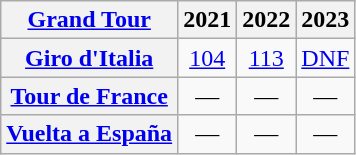<table class="wikitable plainrowheaders">
<tr>
<th scope="col"><a href='#'>Grand Tour</a></th>
<th scope="col">2021</th>
<th scope="col">2022</th>
<th scope="col">2023</th>
</tr>
<tr style="text-align:center;">
<th scope="row"> <a href='#'>Giro d'Italia</a></th>
<td><a href='#'>104</a></td>
<td><a href='#'>113</a></td>
<td><a href='#'>DNF</a></td>
</tr>
<tr style="text-align:center;">
<th scope="row"> <a href='#'>Tour de France</a></th>
<td>—</td>
<td>—</td>
<td>—</td>
</tr>
<tr style="text-align:center;">
<th scope="row"> <a href='#'>Vuelta a España</a></th>
<td>—</td>
<td>—</td>
<td>—</td>
</tr>
</table>
